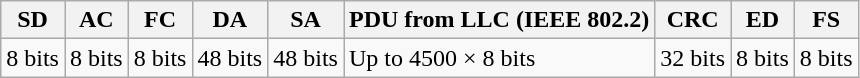<table class="wikitable">
<tr>
<th>SD</th>
<th>AC</th>
<th>FC</th>
<th>DA</th>
<th>SA</th>
<th>PDU from LLC (IEEE 802.2)</th>
<th>CRC</th>
<th>ED</th>
<th>FS</th>
</tr>
<tr>
<td>8 bits</td>
<td>8 bits</td>
<td>8 bits</td>
<td>48 bits</td>
<td>48 bits</td>
<td>Up to 4500 × 8 bits</td>
<td>32 bits</td>
<td>8 bits</td>
<td>8 bits</td>
</tr>
</table>
